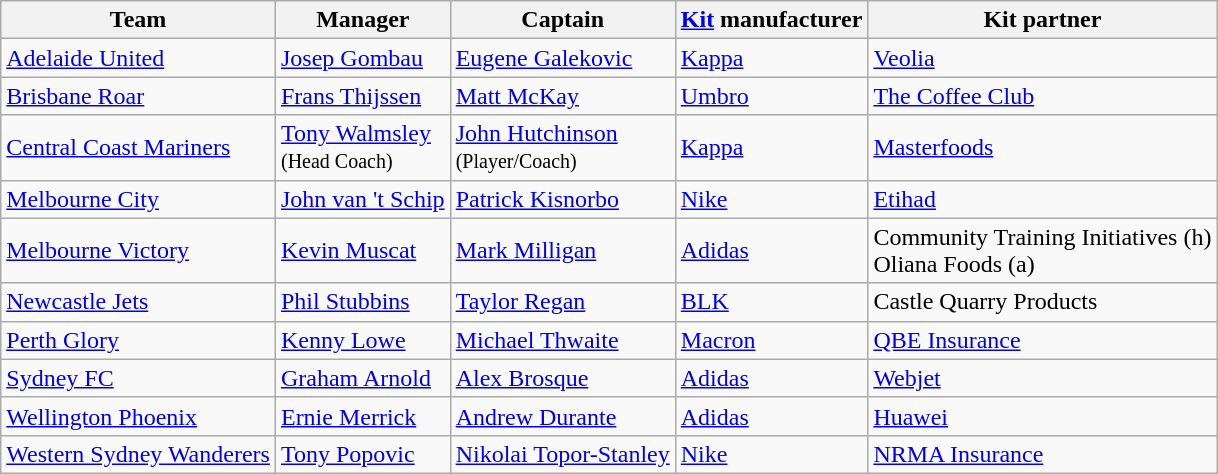<table class="wikitable">
<tr>
<th>Team</th>
<th>Manager</th>
<th>Captain</th>
<th><a href='#'>Kit</a> manufacturer</th>
<th>Kit partner</th>
</tr>
<tr>
<td><a href='#'>Adelaide United</a></td>
<td> <a href='#'>Josep Gombau</a></td>
<td> <a href='#'>Eugene Galekovic</a></td>
<td><a href='#'>Kappa</a></td>
<td><a href='#'>Veolia</a></td>
</tr>
<tr>
<td><a href='#'>Brisbane Roar</a></td>
<td> <a href='#'>Frans Thijssen</a></td>
<td> <a href='#'>Matt McKay</a></td>
<td><a href='#'>Umbro</a></td>
<td><a href='#'>The Coffee Club</a></td>
</tr>
<tr>
<td><a href='#'>Central Coast Mariners</a></td>
<td> <a href='#'>Tony Walmsley</a><br><small>(Head Coach)</small></td>
<td> <a href='#'>John Hutchinson</a><br><small>(Player/Coach)</small></td>
<td><a href='#'>Kappa</a></td>
<td><a href='#'>Masterfoods</a></td>
</tr>
<tr>
<td><a href='#'>Melbourne City</a></td>
<td> <a href='#'>John van 't Schip</a></td>
<td> <a href='#'>Patrick Kisnorbo</a></td>
<td><a href='#'>Nike</a></td>
<td><a href='#'>Etihad</a></td>
</tr>
<tr>
<td><a href='#'>Melbourne Victory</a></td>
<td> <a href='#'>Kevin Muscat</a></td>
<td> <a href='#'>Mark Milligan</a></td>
<td><a href='#'>Adidas</a></td>
<td>Community Training Initiatives (h)<br>Oliana Foods (a)</td>
</tr>
<tr>
<td><a href='#'>Newcastle Jets</a></td>
<td> <a href='#'>Phil Stubbins</a></td>
<td> <a href='#'>Taylor Regan</a></td>
<td><a href='#'>BLK</a></td>
<td>Castle Quarry Products</td>
</tr>
<tr>
<td><a href='#'>Perth Glory</a></td>
<td> <a href='#'>Kenny Lowe</a></td>
<td> <a href='#'>Michael Thwaite</a></td>
<td><a href='#'>Macron</a></td>
<td><a href='#'>QBE Insurance</a></td>
</tr>
<tr>
<td><a href='#'>Sydney FC</a></td>
<td> <a href='#'>Graham Arnold</a></td>
<td> <a href='#'>Alex Brosque</a></td>
<td><a href='#'>Adidas</a></td>
<td><a href='#'>Webjet</a></td>
</tr>
<tr>
<td><a href='#'>Wellington Phoenix</a></td>
<td> <a href='#'>Ernie Merrick</a></td>
<td> <a href='#'>Andrew Durante</a></td>
<td><a href='#'>Adidas</a></td>
<td><a href='#'>Huawei</a></td>
</tr>
<tr>
<td><a href='#'>Western Sydney Wanderers</a></td>
<td> <a href='#'>Tony Popovic</a></td>
<td> <a href='#'>Nikolai Topor-Stanley</a></td>
<td><a href='#'>Nike</a></td>
<td><a href='#'>NRMA Insurance</a></td>
</tr>
</table>
